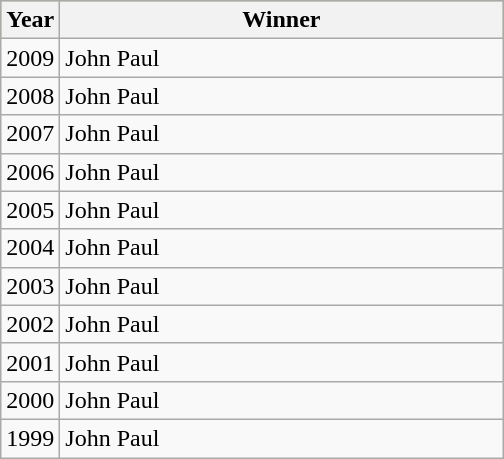<table class="wikitable">
<tr bgcolor=#bdb76b>
<th style="width:2em;">Year</th>
<th style="width:18em;">Winner</th>
</tr>
<tr>
<td>2009</td>
<td>John Paul</td>
</tr>
<tr>
<td>2008</td>
<td>John Paul</td>
</tr>
<tr>
<td>2007</td>
<td>John Paul</td>
</tr>
<tr>
<td>2006</td>
<td>John Paul</td>
</tr>
<tr>
<td>2005</td>
<td>John Paul</td>
</tr>
<tr>
<td>2004</td>
<td>John Paul</td>
</tr>
<tr>
<td>2003</td>
<td>John Paul</td>
</tr>
<tr>
<td>2002</td>
<td>John Paul</td>
</tr>
<tr>
<td>2001</td>
<td>John Paul</td>
</tr>
<tr>
<td>2000</td>
<td>John Paul</td>
</tr>
<tr>
<td>1999</td>
<td>John Paul</td>
</tr>
</table>
